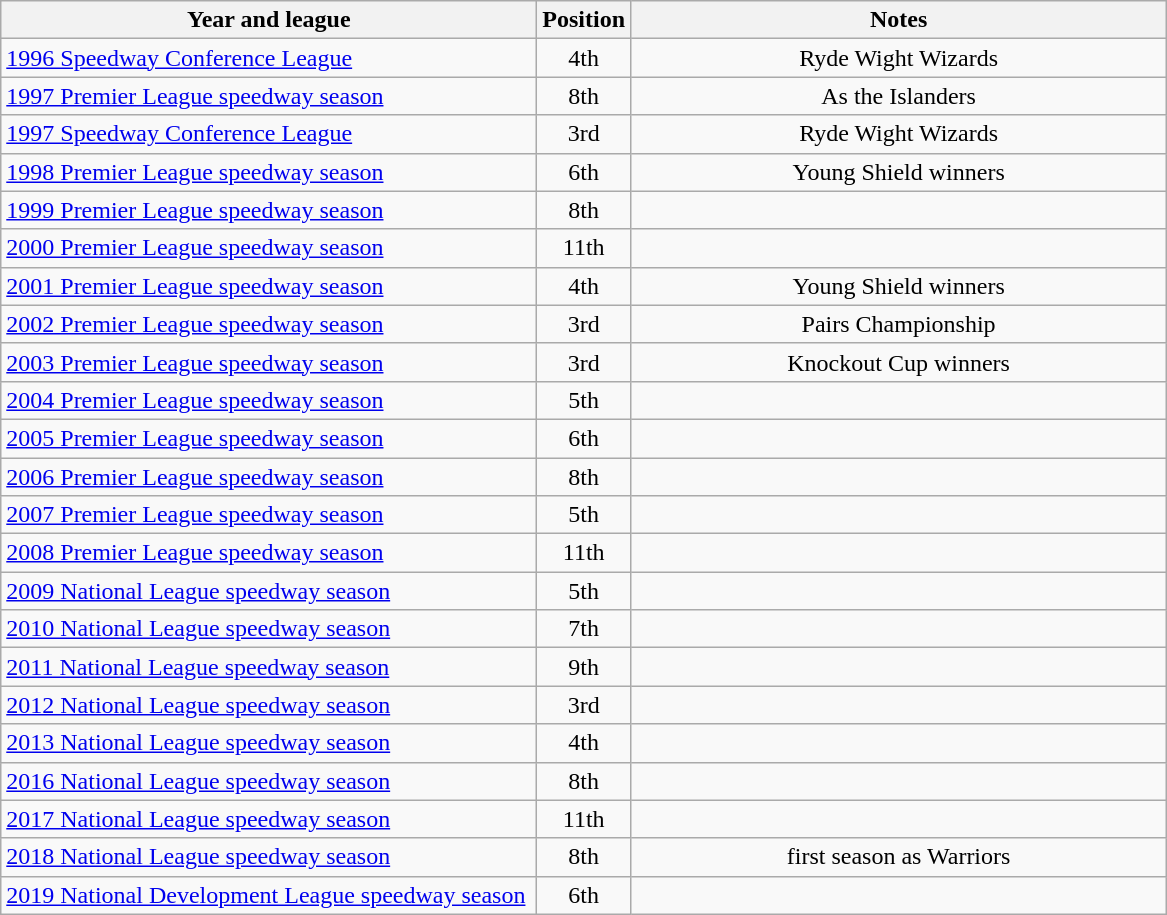<table class="wikitable">
<tr>
<th width=350>Year and league</th>
<th width=50>Position</th>
<th width=350>Notes</th>
</tr>
<tr align=center>
<td align="left"><a href='#'>1996 Speedway Conference League</a></td>
<td>4th</td>
<td>Ryde Wight Wizards</td>
</tr>
<tr align=center>
<td align="left"><a href='#'>1997 Premier League speedway season</a></td>
<td>8th</td>
<td>As the Islanders</td>
</tr>
<tr align=center>
<td align="left"><a href='#'>1997 Speedway Conference League</a></td>
<td>3rd</td>
<td>Ryde Wight Wizards</td>
</tr>
<tr align=center>
<td align="left"><a href='#'>1998 Premier League speedway season</a></td>
<td>6th</td>
<td>Young Shield winners</td>
</tr>
<tr align=center>
<td align="left"><a href='#'>1999 Premier League speedway season</a></td>
<td>8th</td>
<td></td>
</tr>
<tr align=center>
<td align="left"><a href='#'>2000 Premier League speedway season</a></td>
<td>11th</td>
<td></td>
</tr>
<tr align=center>
<td align="left"><a href='#'>2001 Premier League speedway season</a></td>
<td>4th</td>
<td>Young Shield winners</td>
</tr>
<tr align=center>
<td align="left"><a href='#'>2002 Premier League speedway season</a></td>
<td>3rd</td>
<td>Pairs Championship</td>
</tr>
<tr align=center>
<td align="left"><a href='#'>2003 Premier League speedway season</a></td>
<td>3rd</td>
<td>Knockout Cup winners</td>
</tr>
<tr align=center>
<td align="left"><a href='#'>2004 Premier League speedway season</a></td>
<td>5th</td>
<td></td>
</tr>
<tr align=center>
<td align="left"><a href='#'>2005 Premier League speedway season</a></td>
<td>6th</td>
<td></td>
</tr>
<tr align=center>
<td align="left"><a href='#'>2006 Premier League speedway season</a></td>
<td>8th</td>
<td></td>
</tr>
<tr align=center>
<td align="left"><a href='#'>2007 Premier League speedway season</a></td>
<td>5th</td>
<td></td>
</tr>
<tr align=center>
<td align="left"><a href='#'>2008 Premier League speedway season</a></td>
<td>11th</td>
<td></td>
</tr>
<tr align=center>
<td align="left"><a href='#'>2009 National League speedway season</a></td>
<td>5th</td>
<td></td>
</tr>
<tr align=center>
<td align="left"><a href='#'>2010 National League speedway season</a></td>
<td>7th</td>
<td></td>
</tr>
<tr align=center>
<td align="left"><a href='#'>2011 National League speedway season</a></td>
<td>9th</td>
<td></td>
</tr>
<tr align=center>
<td align="left"><a href='#'>2012 National League speedway season</a></td>
<td>3rd</td>
<td></td>
</tr>
<tr align=center>
<td align="left"><a href='#'>2013 National League speedway season</a></td>
<td>4th</td>
<td></td>
</tr>
<tr align=center>
<td align="left"><a href='#'>2016 National League speedway season</a></td>
<td>8th</td>
<td></td>
</tr>
<tr align=center>
<td align="left"><a href='#'>2017 National League speedway season</a></td>
<td>11th</td>
<td></td>
</tr>
<tr align=center>
<td align="left"><a href='#'>2018 National League speedway season</a></td>
<td>8th</td>
<td>first season as Warriors</td>
</tr>
<tr align=center>
<td align="left"><a href='#'>2019 National Development League speedway season</a></td>
<td>6th</td>
<td></td>
</tr>
</table>
